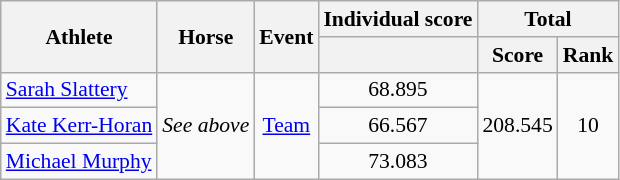<table class=wikitable style="font-size:90%">
<tr>
<th rowspan="2">Athlete</th>
<th rowspan="2">Horse</th>
<th rowspan="2">Event</th>
<th colspan="1">Individual score</th>
<th colspan="2">Total</th>
</tr>
<tr>
<th></th>
<th>Score</th>
<th>Rank</th>
</tr>
<tr align=center>
<td align=left><a href='#'>Sarah Slattery</a></td>
<td rowspan="3"><em>See above</em></td>
<td rowspan="3"><a href='#'>Team</a></td>
<td>68.895</td>
<td rowspan="3">208.545</td>
<td rowspan="3">10</td>
</tr>
<tr align=center>
<td align=left><a href='#'>Kate Kerr-Horan</a></td>
<td>66.567</td>
</tr>
<tr align=center>
<td align=left><a href='#'>Michael Murphy</a></td>
<td>73.083</td>
</tr>
</table>
